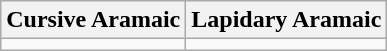<table class="wikitable" style="text-align: center;">
<tr>
<th>Cursive Aramaic</th>
<th>Lapidary Aramaic</th>
</tr>
<tr>
<td align="center"></td>
<td align="center"></td>
</tr>
</table>
